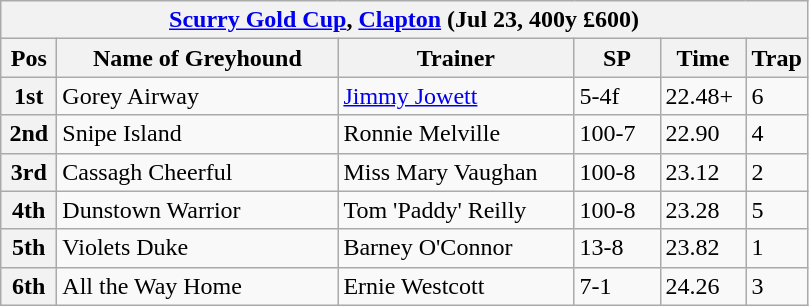<table class="wikitable">
<tr>
<th colspan="6"><a href='#'>Scurry Gold Cup</a>, <a href='#'>Clapton</a> (Jul 23, 400y £600)</th>
</tr>
<tr>
<th width=30>Pos</th>
<th width=180>Name of Greyhound</th>
<th width=150>Trainer</th>
<th width=50>SP</th>
<th width=50>Time</th>
<th width=30>Trap</th>
</tr>
<tr>
<th>1st</th>
<td>Gorey Airway</td>
<td><a href='#'>Jimmy Jowett</a></td>
<td>5-4f</td>
<td>22.48+</td>
<td>6</td>
</tr>
<tr>
<th>2nd</th>
<td>Snipe Island</td>
<td>Ronnie Melville</td>
<td>100-7</td>
<td>22.90</td>
<td>4</td>
</tr>
<tr>
<th>3rd</th>
<td>Cassagh Cheerful</td>
<td>Miss Mary Vaughan</td>
<td>100-8</td>
<td>23.12</td>
<td>2</td>
</tr>
<tr>
<th>4th</th>
<td>Dunstown Warrior</td>
<td>Tom 'Paddy' Reilly</td>
<td>100-8</td>
<td>23.28</td>
<td>5</td>
</tr>
<tr>
<th>5th</th>
<td>Violets Duke</td>
<td>Barney O'Connor</td>
<td>13-8</td>
<td>23.82</td>
<td>1</td>
</tr>
<tr>
<th>6th</th>
<td>All the Way Home</td>
<td>Ernie Westcott</td>
<td>7-1</td>
<td>24.26</td>
<td>3</td>
</tr>
</table>
